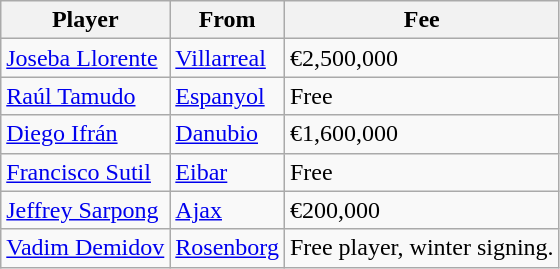<table class="wikitable">
<tr>
<th>Player</th>
<th>From</th>
<th>Fee</th>
</tr>
<tr>
<td> <a href='#'>Joseba Llorente</a></td>
<td> <a href='#'>Villarreal</a></td>
<td>€2,500,000</td>
</tr>
<tr>
<td> <a href='#'>Raúl Tamudo</a></td>
<td> <a href='#'>Espanyol</a></td>
<td>Free</td>
</tr>
<tr>
<td> <a href='#'>Diego Ifrán</a></td>
<td> <a href='#'>Danubio</a></td>
<td>€1,600,000</td>
</tr>
<tr>
<td> <a href='#'>Francisco Sutil</a></td>
<td> <a href='#'>Eibar</a></td>
<td>Free</td>
</tr>
<tr>
<td> <a href='#'>Jeffrey Sarpong</a></td>
<td> <a href='#'>Ajax</a></td>
<td>€200,000</td>
</tr>
<tr>
<td> <a href='#'>Vadim Demidov</a></td>
<td> <a href='#'>Rosenborg</a></td>
<td>Free player, winter signing.</td>
</tr>
</table>
